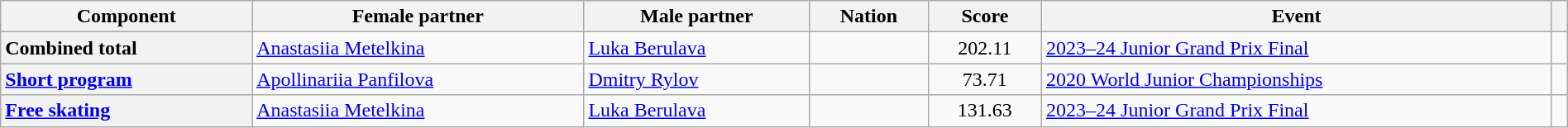<table class="wikitable unsortable" style="text-align:left; width:100%">
<tr>
<th scope="col">Component</th>
<th scope="col">Female partner</th>
<th scope="col">Male partner</th>
<th scope="col">Nation</th>
<th scope="col">Score</th>
<th scope="col">Event</th>
<th scope="col"></th>
</tr>
<tr>
<th scope="row" style="text-align:left;">Combined total</th>
<td><a href='#'>Anastasiia Metelkina</a></td>
<td><a href='#'>Luka Berulava</a></td>
<td></td>
<td style="text-align:center">202.11</td>
<td><a href='#'>2023–24 Junior Grand Prix Final</a></td>
<td></td>
</tr>
<tr>
<th scope="row" style="text-align:left;"><a href='#'>Short program</a></th>
<td><a href='#'>Apollinariia Panfilova</a></td>
<td><a href='#'>Dmitry Rylov</a></td>
<td></td>
<td style="text-align:center">73.71</td>
<td><a href='#'>2020 World Junior Championships</a></td>
<td></td>
</tr>
<tr>
<th scope="row" style="text-align:left;"><a href='#'>Free skating</a></th>
<td><a href='#'>Anastasiia Metelkina</a></td>
<td><a href='#'>Luka Berulava</a></td>
<td></td>
<td style="text-align:center">131.63</td>
<td><a href='#'>2023–24 Junior Grand Prix Final</a></td>
<td></td>
</tr>
</table>
